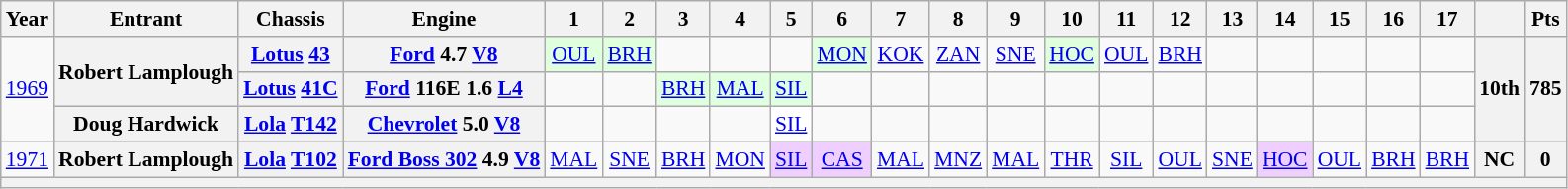<table class="wikitable" style="text-align:center; font-size:90%">
<tr>
<th>Year</th>
<th>Entrant</th>
<th>Chassis</th>
<th>Engine</th>
<th>1</th>
<th>2</th>
<th>3</th>
<th>4</th>
<th>5</th>
<th>6</th>
<th>7</th>
<th>8</th>
<th>9</th>
<th>10</th>
<th>11</th>
<th>12</th>
<th>13</th>
<th>14</th>
<th>15</th>
<th>16</th>
<th>17</th>
<th></th>
<th>Pts</th>
</tr>
<tr>
<td rowspan=3><a href='#'>1969</a></td>
<th rowspan=2>Robert Lamplough</th>
<th><a href='#'>Lotus</a> <a href='#'>43</a></th>
<th><a href='#'>Ford</a> 4.7 <a href='#'>V8</a></th>
<td style="background:#DFFFDF;"><a href='#'>OUL</a><br></td>
<td style="background:#DFFFDF;"><a href='#'>BRH</a><br></td>
<td></td>
<td></td>
<td></td>
<td style="background:#DFFFDF;"><a href='#'>MON</a><br></td>
<td><a href='#'>KOK</a></td>
<td><a href='#'>ZAN</a></td>
<td><a href='#'>SNE</a></td>
<td style="background:#DFFFDF;"><a href='#'>HOC</a><br></td>
<td><a href='#'>OUL</a></td>
<td><a href='#'>BRH</a></td>
<td></td>
<td></td>
<td></td>
<td></td>
<td></td>
<th rowspan=3>10th</th>
<th rowspan=3>785</th>
</tr>
<tr>
<th><a href='#'>Lotus</a> <a href='#'>41C</a></th>
<th><a href='#'>Ford</a> 116E 1.6 <a href='#'>L4</a></th>
<td></td>
<td></td>
<td style="background:#DFFFDF;"><a href='#'>BRH</a><br></td>
<td style="background:#DFFFDF;"><a href='#'>MAL</a><br></td>
<td style="background:#DFFFDF;"><a href='#'>SIL</a><br></td>
<td></td>
<td></td>
<td></td>
<td></td>
<td></td>
<td></td>
<td></td>
<td></td>
<td></td>
<td></td>
<td></td>
<td></td>
</tr>
<tr>
<th>Doug Hardwick</th>
<th><a href='#'>Lola</a> <a href='#'>T142</a></th>
<th><a href='#'>Chevrolet</a> 5.0 <a href='#'>V8</a></th>
<td></td>
<td></td>
<td></td>
<td></td>
<td style="background:#FFFFFF;"><a href='#'>SIL</a><br></td>
<td></td>
<td></td>
<td></td>
<td></td>
<td></td>
<td></td>
<td></td>
<td></td>
<td></td>
<td></td>
<td></td>
<td></td>
</tr>
<tr>
<td><a href='#'>1971</a></td>
<th>Robert Lamplough</th>
<th><a href='#'>Lola</a> <a href='#'>T102</a></th>
<th><a href='#'>Ford Boss 302</a> 4.9 <a href='#'>V8</a></th>
<td><a href='#'>MAL</a></td>
<td><a href='#'>SNE</a></td>
<td><a href='#'>BRH</a></td>
<td><a href='#'>MON</a></td>
<td style="background:#EFCFFF;"><a href='#'>SIL</a><br></td>
<td style="background:#EFCFFF;"><a href='#'>CAS</a><br></td>
<td><a href='#'>MAL</a></td>
<td><a href='#'>MNZ</a></td>
<td><a href='#'>MAL</a></td>
<td><a href='#'>THR</a></td>
<td><a href='#'>SIL</a></td>
<td><a href='#'>OUL</a></td>
<td><a href='#'>SNE</a></td>
<td style="background:#EFCFFF;"><a href='#'>HOC</a><br></td>
<td><a href='#'>OUL</a></td>
<td><a href='#'>BRH</a></td>
<td><a href='#'>BRH</a></td>
<th>NC</th>
<th>0</th>
</tr>
<tr>
<th colspan="23"></th>
</tr>
</table>
